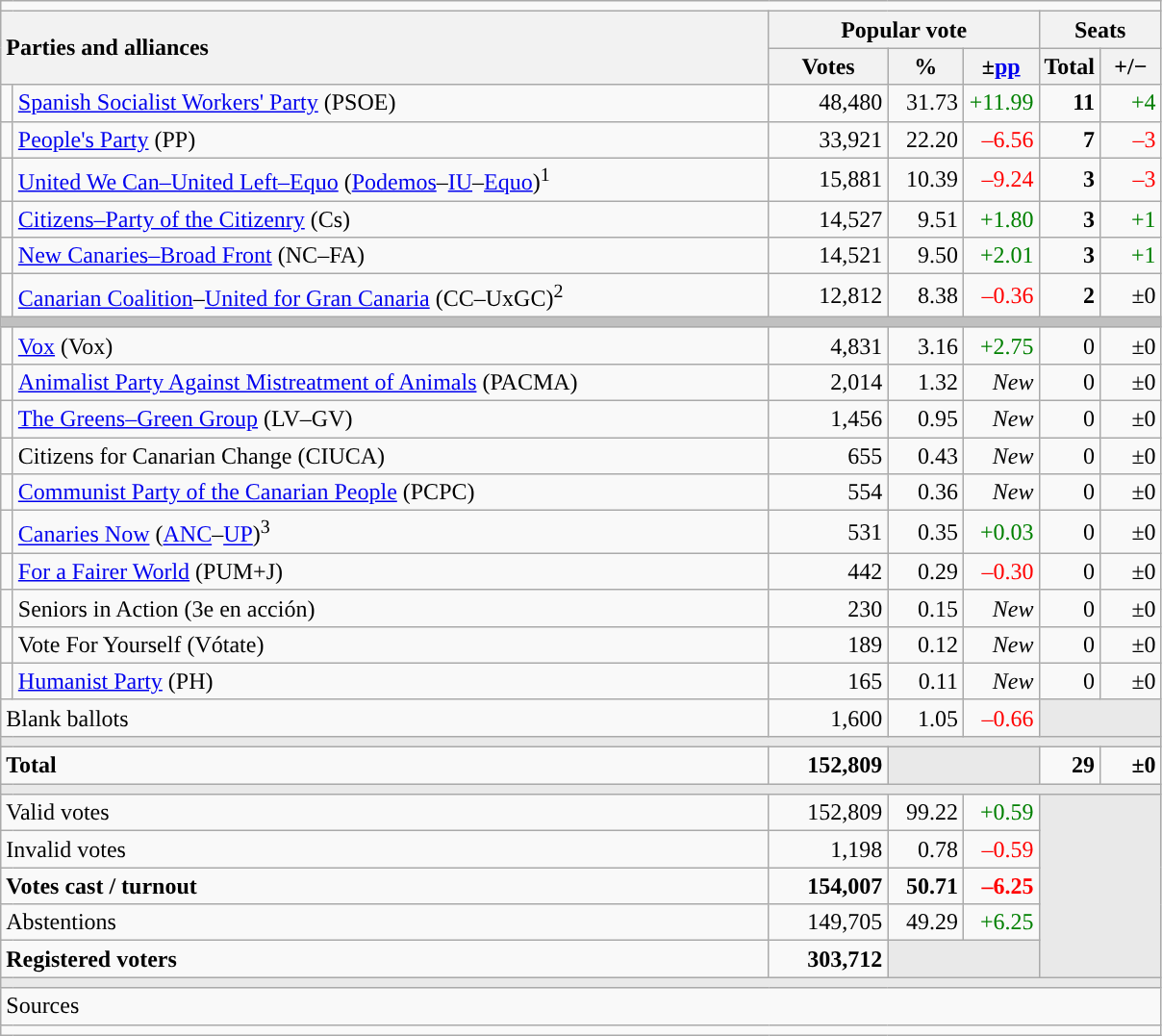<table class="wikitable" style="text-align:right;">
<tr>
<td colspan="7"></td>
</tr>
<tr>
<th style="text-align:left;" rowspan="2" colspan="2" width="525">Parties and alliances</th>
<th colspan="3">Popular vote</th>
<th colspan="2">Seats</th>
</tr>
<tr>
<th width="75">Votes</th>
<th width="45">%</th>
<th width="45">±<a href='#'>pp</a></th>
<th width="35">Total</th>
<th width="35">+/−</th>
</tr>
<tr>
<td width="1" style="color:inherit;background:"></td>
<td align="left"><a href='#'>Spanish Socialist Workers' Party</a> (PSOE)</td>
<td>48,480</td>
<td>31.73</td>
<td style="color:green;">+11.99</td>
<td><strong>11</strong></td>
<td style="color:green;">+4</td>
</tr>
<tr>
<td style="color:inherit;background:"></td>
<td align="left"><a href='#'>People's Party</a> (PP)</td>
<td>33,921</td>
<td>22.20</td>
<td style="color:red;">–6.56</td>
<td><strong>7</strong></td>
<td style="color:red;">–3</td>
</tr>
<tr>
<td style="color:inherit;background:"></td>
<td align="left"><a href='#'>United We Can–United Left–Equo</a> (<a href='#'>Podemos</a>–<a href='#'>IU</a>–<a href='#'>Equo</a>)<sup>1</sup></td>
<td>15,881</td>
<td>10.39</td>
<td style="color:red;">–9.24</td>
<td><strong>3</strong></td>
<td style="color:red;">–3</td>
</tr>
<tr>
<td style="color:inherit;background:"></td>
<td align="left"><a href='#'>Citizens–Party of the Citizenry</a> (Cs)</td>
<td>14,527</td>
<td>9.51</td>
<td style="color:green;">+1.80</td>
<td><strong>3</strong></td>
<td style="color:green;">+1</td>
</tr>
<tr>
<td style="color:inherit;background:"></td>
<td align="left"><a href='#'>New Canaries–Broad Front</a> (NC–FA)</td>
<td>14,521</td>
<td>9.50</td>
<td style="color:green;">+2.01</td>
<td><strong>3</strong></td>
<td style="color:green;">+1</td>
</tr>
<tr>
<td style="color:inherit;background:"></td>
<td align="left"><a href='#'>Canarian Coalition</a>–<a href='#'>United for Gran Canaria</a> (CC–UxGC)<sup>2</sup></td>
<td>12,812</td>
<td>8.38</td>
<td style="color:red;">–0.36</td>
<td><strong>2</strong></td>
<td>±0</td>
</tr>
<tr>
<td colspan="7" bgcolor="#C0C0C0"></td>
</tr>
<tr>
<td style="color:inherit;background:"></td>
<td align="left"><a href='#'>Vox</a> (Vox)</td>
<td>4,831</td>
<td>3.16</td>
<td style="color:green;">+2.75</td>
<td>0</td>
<td>±0</td>
</tr>
<tr>
<td style="color:inherit;background:"></td>
<td align="left"><a href='#'>Animalist Party Against Mistreatment of Animals</a> (PACMA)</td>
<td>2,014</td>
<td>1.32</td>
<td><em>New</em></td>
<td>0</td>
<td>±0</td>
</tr>
<tr>
<td style="color:inherit;background:"></td>
<td align="left"><a href='#'>The Greens–Green Group</a> (LV–GV)</td>
<td>1,456</td>
<td>0.95</td>
<td><em>New</em></td>
<td>0</td>
<td>±0</td>
</tr>
<tr>
<td style="color:inherit;background:"></td>
<td align="left">Citizens for Canarian Change (CIUCA)</td>
<td>655</td>
<td>0.43</td>
<td><em>New</em></td>
<td>0</td>
<td>±0</td>
</tr>
<tr>
<td style="color:inherit;background:"></td>
<td align="left"><a href='#'>Communist Party of the Canarian People</a> (PCPC)</td>
<td>554</td>
<td>0.36</td>
<td><em>New</em></td>
<td>0</td>
<td>±0</td>
</tr>
<tr>
<td style="color:inherit;background:"></td>
<td align="left"><a href='#'>Canaries Now</a> (<a href='#'>ANC</a>–<a href='#'>UP</a>)<sup>3</sup></td>
<td>531</td>
<td>0.35</td>
<td style="color:green;">+0.03</td>
<td>0</td>
<td>±0</td>
</tr>
<tr>
<td style="color:inherit;background:"></td>
<td align="left"><a href='#'>For a Fairer World</a> (PUM+J)</td>
<td>442</td>
<td>0.29</td>
<td style="color:red;">–0.30</td>
<td>0</td>
<td>±0</td>
</tr>
<tr>
<td style="color:inherit;background:"></td>
<td align="left">Seniors in Action (3e en acción)</td>
<td>230</td>
<td>0.15</td>
<td><em>New</em></td>
<td>0</td>
<td>±0</td>
</tr>
<tr>
<td style="color:inherit;background:"></td>
<td align="left">Vote For Yourself (Vótate)</td>
<td>189</td>
<td>0.12</td>
<td><em>New</em></td>
<td>0</td>
<td>±0</td>
</tr>
<tr>
<td style="color:inherit;background:"></td>
<td align="left"><a href='#'>Humanist Party</a> (PH)</td>
<td>165</td>
<td>0.11</td>
<td><em>New</em></td>
<td>0</td>
<td>±0</td>
</tr>
<tr>
<td align="left" colspan="2">Blank ballots</td>
<td>1,600</td>
<td>1.05</td>
<td style="color:red;">–0.66</td>
<td bgcolor="#E9E9E9" colspan="2"></td>
</tr>
<tr>
<td colspan="7" bgcolor="#E9E9E9"></td>
</tr>
<tr style="font-weight:bold;">
<td align="left" colspan="2">Total</td>
<td>152,809</td>
<td bgcolor="#E9E9E9" colspan="2"></td>
<td>29</td>
<td>±0</td>
</tr>
<tr>
<td colspan="7" bgcolor="#E9E9E9"></td>
</tr>
<tr>
<td align="left" colspan="2">Valid votes</td>
<td>152,809</td>
<td>99.22</td>
<td style="color:green;">+0.59</td>
<td bgcolor="#E9E9E9" colspan="2" rowspan="5"></td>
</tr>
<tr>
<td align="left" colspan="2">Invalid votes</td>
<td>1,198</td>
<td>0.78</td>
<td style="color:red;">–0.59</td>
</tr>
<tr style="font-weight:bold;">
<td align="left" colspan="2">Votes cast / turnout</td>
<td>154,007</td>
<td>50.71</td>
<td style="color:red;">–6.25</td>
</tr>
<tr>
<td align="left" colspan="2">Abstentions</td>
<td>149,705</td>
<td>49.29</td>
<td style="color:green;">+6.25</td>
</tr>
<tr style="font-weight:bold;">
<td align="left" colspan="2">Registered voters</td>
<td>303,712</td>
<td bgcolor="#E9E9E9" colspan="2"></td>
</tr>
<tr>
<td colspan="7" bgcolor="#E9E9E9"></td>
</tr>
<tr>
<td align="left" colspan="7">Sources</td>
</tr>
<tr>
<td colspan="7" style="text-align:left; max-width:790px;"></td>
</tr>
</table>
